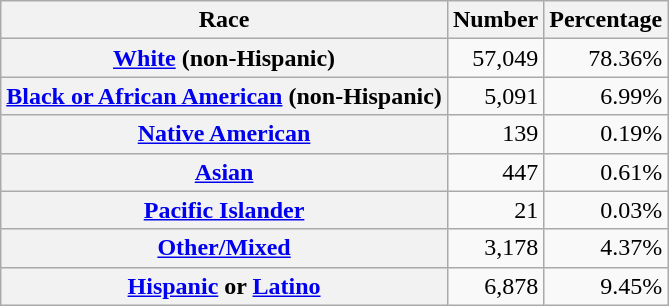<table class="wikitable" style="text-align:right">
<tr>
<th scope="col">Race</th>
<th scope="col">Number</th>
<th scope="col">Percentage</th>
</tr>
<tr>
<th scope="row"><a href='#'>White</a> (non-Hispanic)</th>
<td>57,049</td>
<td>78.36%</td>
</tr>
<tr>
<th scope="row"><a href='#'>Black or African American</a> (non-Hispanic)</th>
<td>5,091</td>
<td>6.99%</td>
</tr>
<tr>
<th scope="row"><a href='#'>Native American</a></th>
<td>139</td>
<td>0.19%</td>
</tr>
<tr>
<th scope="row"><a href='#'>Asian</a></th>
<td>447</td>
<td>0.61%</td>
</tr>
<tr>
<th scope="row"><a href='#'>Pacific Islander</a></th>
<td>21</td>
<td>0.03%</td>
</tr>
<tr>
<th scope="row"><a href='#'>Other/Mixed</a></th>
<td>3,178</td>
<td>4.37%</td>
</tr>
<tr>
<th scope="row"><a href='#'>Hispanic</a> or <a href='#'>Latino</a></th>
<td>6,878</td>
<td>9.45%</td>
</tr>
</table>
